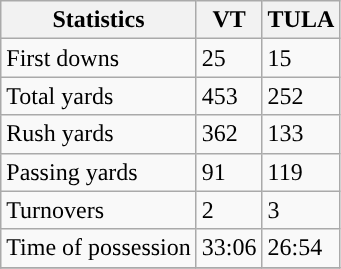<table class="wikitable" style="float: left;">
<tr>
<th>Statistics</th>
<th>VT</th>
<th>TULA</th>
</tr>
<tr>
<td>First downs</td>
<td>25</td>
<td>15</td>
</tr>
<tr>
<td>Total yards</td>
<td>453</td>
<td>252</td>
</tr>
<tr>
<td>Rush yards</td>
<td>362</td>
<td>133</td>
</tr>
<tr>
<td>Passing yards</td>
<td>91</td>
<td>119</td>
</tr>
<tr>
<td>Turnovers</td>
<td>2</td>
<td>3</td>
</tr>
<tr>
<td>Time of possession</td>
<td>33:06</td>
<td>26:54</td>
</tr>
<tr>
</tr>
</table>
